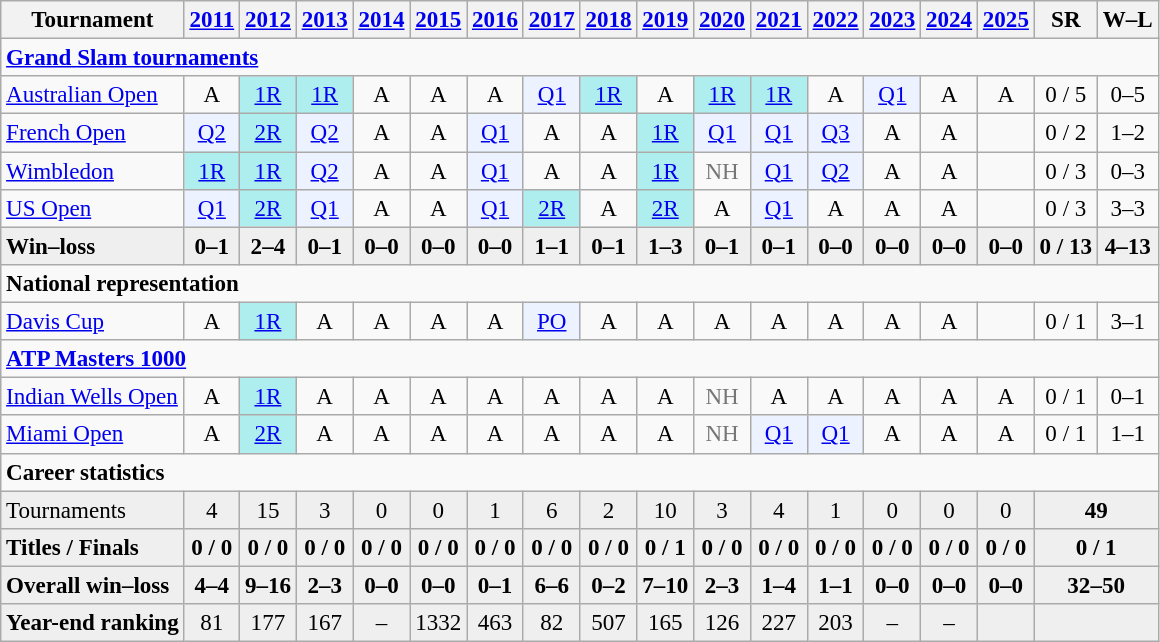<table class="wikitable nowrap" style=text-align:center;font-size:96%>
<tr>
<th>Tournament</th>
<th><a href='#'>2011</a></th>
<th><a href='#'>2012</a></th>
<th><a href='#'>2013</a></th>
<th><a href='#'>2014</a></th>
<th><a href='#'>2015</a></th>
<th><a href='#'>2016</a></th>
<th><a href='#'>2017</a></th>
<th><a href='#'>2018</a></th>
<th><a href='#'>2019</a></th>
<th><a href='#'>2020</a></th>
<th><a href='#'>2021</a></th>
<th><a href='#'>2022</a></th>
<th><a href='#'>2023</a></th>
<th><a href='#'>2024</a></th>
<th><a href='#'>2025</a></th>
<th>SR</th>
<th>W–L</th>
</tr>
<tr>
<td colspan="18" align="left"><strong><a href='#'>Grand Slam tournaments</a></strong></td>
</tr>
<tr>
<td align=left><a href='#'>Australian Open</a></td>
<td>A</td>
<td bgcolor=afeeee><a href='#'>1R</a></td>
<td bgcolor=afeeee><a href='#'>1R</a></td>
<td>A</td>
<td>A</td>
<td>A</td>
<td bgcolor=ecf2ff><a href='#'>Q1</a></td>
<td bgcolor=afeeee><a href='#'>1R</a></td>
<td>A</td>
<td bgcolor=afeeee><a href='#'>1R</a></td>
<td bgcolor=afeeee><a href='#'>1R</a></td>
<td>A</td>
<td bgcolor=ecf2ff><a href='#'>Q1</a></td>
<td>A</td>
<td>A</td>
<td>0 / 5</td>
<td>0–5</td>
</tr>
<tr>
<td align=left><a href='#'>French Open</a></td>
<td bgcolor=ecf2ff><a href='#'>Q2</a></td>
<td bgcolor=afeeee><a href='#'>2R</a></td>
<td bgcolor=ecf2ff><a href='#'>Q2</a></td>
<td>A</td>
<td>A</td>
<td bgcolor=ecf2ff><a href='#'>Q1</a></td>
<td>A</td>
<td>A</td>
<td bgcolor=afeeee><a href='#'>1R</a></td>
<td bgcolor=ecf2ff><a href='#'>Q1</a></td>
<td bgcolor=ecf2ff><a href='#'>Q1</a></td>
<td bgcolor=ecf2ff><a href='#'>Q3</a></td>
<td>A</td>
<td>A</td>
<td></td>
<td>0 / 2</td>
<td>1–2</td>
</tr>
<tr>
<td align=left><a href='#'>Wimbledon</a></td>
<td bgcolor=afeeee><a href='#'>1R</a></td>
<td bgcolor=afeeee><a href='#'>1R</a></td>
<td bgcolor=ecf2ff><a href='#'>Q2</a></td>
<td>A</td>
<td>A</td>
<td bgcolor=ecf2ff><a href='#'>Q1</a></td>
<td>A</td>
<td>A</td>
<td bgcolor=afeeee><a href='#'>1R</a></td>
<td style=color:#767676>NH</td>
<td bgcolor=ecf2ff><a href='#'>Q1</a></td>
<td bgcolor=ecf2ff><a href='#'>Q2</a></td>
<td>A</td>
<td>A</td>
<td></td>
<td>0 / 3</td>
<td>0–3</td>
</tr>
<tr>
<td align=left><a href='#'>US Open</a></td>
<td bgcolor=ecf2ff><a href='#'>Q1</a></td>
<td bgcolor=afeeee><a href='#'>2R</a></td>
<td bgcolor=ecf2ff><a href='#'>Q1</a></td>
<td>A</td>
<td>A</td>
<td bgcolor=ecf2ff><a href='#'>Q1</a></td>
<td bgcolor=afeeee><a href='#'>2R</a></td>
<td>A</td>
<td bgcolor=afeeee><a href='#'>2R</a></td>
<td>A</td>
<td bgcolor=ecf2ff><a href='#'>Q1</a></td>
<td>A</td>
<td>A</td>
<td>A</td>
<td></td>
<td>0 / 3</td>
<td>3–3</td>
</tr>
<tr style=font-weight:bold;background:#efefef>
<td style=text-align:left>Win–loss</td>
<td>0–1</td>
<td>2–4</td>
<td>0–1</td>
<td>0–0</td>
<td>0–0</td>
<td>0–0</td>
<td>1–1</td>
<td>0–1</td>
<td>1–3</td>
<td>0–1</td>
<td>0–1</td>
<td>0–0</td>
<td>0–0</td>
<td>0–0</td>
<td>0–0</td>
<td>0 / 13</td>
<td>4–13</td>
</tr>
<tr>
<td colspan="18" align="left"><strong>National representation</strong></td>
</tr>
<tr>
<td align=left><a href='#'>Davis Cup</a></td>
<td>A</td>
<td bgcolor=afeeee><a href='#'>1R</a></td>
<td>A</td>
<td>A</td>
<td>A</td>
<td>A</td>
<td bgcolor=ecf2ff><a href='#'>PO</a></td>
<td>A</td>
<td>A</td>
<td>A</td>
<td>A</td>
<td>A</td>
<td>A</td>
<td>A</td>
<td></td>
<td>0 / 1</td>
<td>3–1</td>
</tr>
<tr>
<td colspan="18" align="left"><strong><a href='#'>ATP Masters 1000</a></strong></td>
</tr>
<tr>
<td align="left"><a href='#'>Indian Wells Open</a></td>
<td>A</td>
<td bgcolor=afeeee><a href='#'>1R</a></td>
<td>A</td>
<td>A</td>
<td>A</td>
<td>A</td>
<td>A</td>
<td>A</td>
<td>A</td>
<td style="color:#767676">NH</td>
<td>A</td>
<td>A</td>
<td>A</td>
<td>A</td>
<td>A</td>
<td>0 / 1</td>
<td>0–1</td>
</tr>
<tr>
<td align=left><a href='#'>Miami Open</a></td>
<td>A</td>
<td bgcolor=afeeee><a href='#'>2R</a></td>
<td>A</td>
<td>A</td>
<td>A</td>
<td>A</td>
<td>A</td>
<td>A</td>
<td>A</td>
<td style="color:#767676">NH</td>
<td bgcolor=ecf2ff><a href='#'>Q1</a></td>
<td bgcolor=ecf2ff><a href='#'>Q1</a></td>
<td>A</td>
<td>A</td>
<td>A</td>
<td>0 / 1</td>
<td>1–1</td>
</tr>
<tr>
<td colspan="18" align="left"><strong>Career statistics</strong></td>
</tr>
<tr bgcolor=efefef>
<td align=left>Tournaments</td>
<td>4</td>
<td>15</td>
<td>3</td>
<td>0</td>
<td>0</td>
<td>1</td>
<td>6</td>
<td>2</td>
<td>10</td>
<td>3</td>
<td>4</td>
<td>1</td>
<td>0</td>
<td>0</td>
<td>0</td>
<td colspan=2><strong>49</strong></td>
</tr>
<tr style=font-weight:bold;background:#efefef>
<td style=text-align:left>Titles / Finals</td>
<td>0 / 0</td>
<td>0 / 0</td>
<td>0 / 0</td>
<td>0 / 0</td>
<td>0 / 0</td>
<td>0 / 0</td>
<td>0 / 0</td>
<td>0 / 0</td>
<td>0 / 1</td>
<td>0 / 0</td>
<td>0 / 0</td>
<td>0 / 0</td>
<td>0 / 0</td>
<td>0 / 0</td>
<td>0 / 0</td>
<td colspan="2">0 / 1</td>
</tr>
<tr style=font-weight:bold;background:#efefef>
<td style=text-align:left>Overall win–loss</td>
<td>4–4</td>
<td>9–16</td>
<td>2–3</td>
<td>0–0</td>
<td>0–0</td>
<td>0–1</td>
<td>6–6</td>
<td>0–2</td>
<td>7–10</td>
<td>2–3</td>
<td>1–4</td>
<td>1–1</td>
<td>0–0</td>
<td>0–0</td>
<td>0–0</td>
<td colspan=2>32–50</td>
</tr>
<tr bgcolor=efefef>
<td align=left><strong>Year-end ranking</strong></td>
<td>81</td>
<td>177</td>
<td>167</td>
<td>–</td>
<td>1332</td>
<td>463</td>
<td>82</td>
<td>507</td>
<td>165</td>
<td>126</td>
<td>227</td>
<td>203</td>
<td>–</td>
<td>–</td>
<td></td>
<td colspan=2><strong></strong></td>
</tr>
</table>
